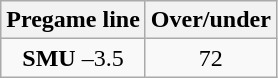<table class="wikitable">
<tr align="center">
<th style=>Pregame line</th>
<th style=>Over/under</th>
</tr>
<tr align="center">
<td><strong>SMU</strong> –3.5</td>
<td>72</td>
</tr>
</table>
